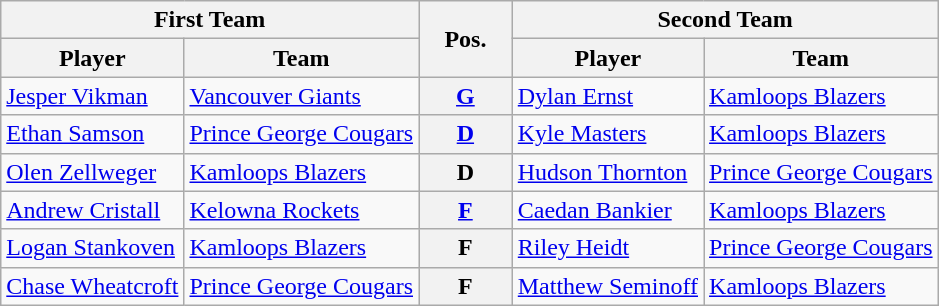<table class="wikitable">
<tr>
<th colspan="2">First Team</th>
<th style="width:10%;" rowspan="2">Pos.</th>
<th colspan="2">Second Team</th>
</tr>
<tr>
<th>Player</th>
<th>Team</th>
<th>Player</th>
<th>Team</th>
</tr>
<tr>
<td><a href='#'>Jesper Vikman</a></td>
<td><a href='#'>Vancouver Giants</a></td>
<th style="text-align:center;"><a href='#'>G</a></th>
<td><a href='#'>Dylan Ernst</a></td>
<td><a href='#'>Kamloops Blazers</a></td>
</tr>
<tr>
<td><a href='#'>Ethan Samson</a></td>
<td><a href='#'>Prince George Cougars</a></td>
<th style="text-align:center;"><a href='#'>D</a></th>
<td><a href='#'>Kyle Masters</a></td>
<td><a href='#'>Kamloops Blazers</a></td>
</tr>
<tr>
<td><a href='#'>Olen Zellweger</a></td>
<td><a href='#'>Kamloops Blazers</a></td>
<th style="text-align:center;">D</th>
<td><a href='#'>Hudson Thornton</a></td>
<td><a href='#'>Prince George Cougars</a></td>
</tr>
<tr>
<td><a href='#'>Andrew Cristall</a></td>
<td><a href='#'>Kelowna Rockets</a></td>
<th style="text-align:center;"><a href='#'>F</a></th>
<td><a href='#'>Caedan Bankier</a></td>
<td><a href='#'>Kamloops Blazers</a></td>
</tr>
<tr>
<td><a href='#'>Logan Stankoven</a></td>
<td><a href='#'>Kamloops Blazers</a></td>
<th style="text-align:center;">F</th>
<td><a href='#'>Riley Heidt</a></td>
<td><a href='#'>Prince George Cougars</a></td>
</tr>
<tr>
<td><a href='#'>Chase Wheatcroft</a></td>
<td><a href='#'>Prince George Cougars</a></td>
<th style="text-align:center;">F</th>
<td><a href='#'>Matthew Seminoff</a></td>
<td><a href='#'>Kamloops Blazers</a></td>
</tr>
</table>
